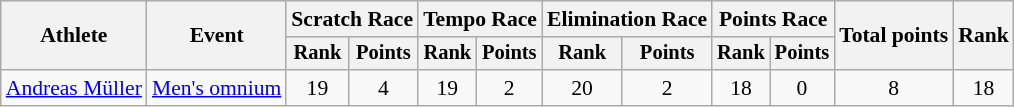<table class="wikitable" style="font-size:90%">
<tr>
<th rowspan="2">Athlete</th>
<th rowspan="2">Event</th>
<th colspan=2>Scratch Race</th>
<th colspan=2>Tempo Race</th>
<th colspan=2>Elimination Race</th>
<th colspan=2>Points Race</th>
<th rowspan=2>Total points</th>
<th rowspan=2>Rank</th>
</tr>
<tr style="font-size:95%">
<th>Rank</th>
<th>Points</th>
<th>Rank</th>
<th>Points</th>
<th>Rank</th>
<th>Points</th>
<th>Rank</th>
<th>Points</th>
</tr>
<tr align=center>
<td align=left><a href='#'>Andreas Müller</a></td>
<td align=left><a href='#'>Men's omnium</a></td>
<td>19</td>
<td>4</td>
<td>19</td>
<td>2</td>
<td>20</td>
<td>2</td>
<td>18</td>
<td>0</td>
<td>8</td>
<td>18</td>
</tr>
</table>
